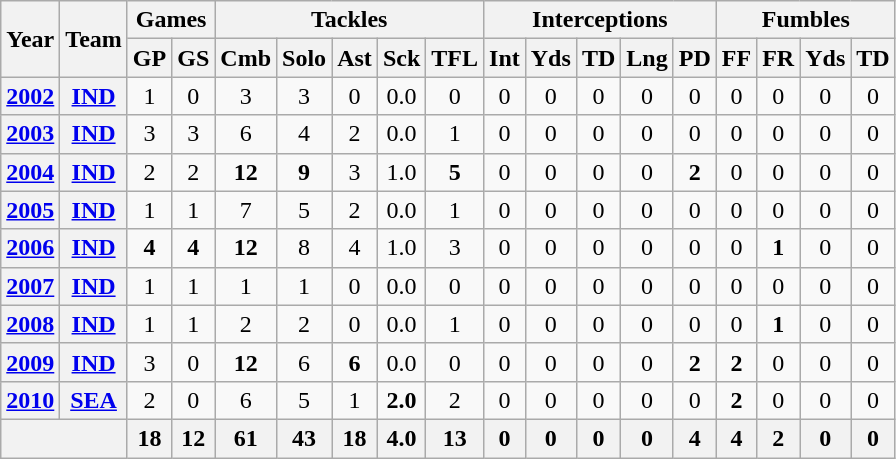<table class="wikitable" style="text-align:center">
<tr>
<th rowspan="2">Year</th>
<th rowspan="2">Team</th>
<th colspan="2">Games</th>
<th colspan="5">Tackles</th>
<th colspan="5">Interceptions</th>
<th colspan="4">Fumbles</th>
</tr>
<tr>
<th>GP</th>
<th>GS</th>
<th>Cmb</th>
<th>Solo</th>
<th>Ast</th>
<th>Sck</th>
<th>TFL</th>
<th>Int</th>
<th>Yds</th>
<th>TD</th>
<th>Lng</th>
<th>PD</th>
<th>FF</th>
<th>FR</th>
<th>Yds</th>
<th>TD</th>
</tr>
<tr>
<th><a href='#'>2002</a></th>
<th><a href='#'>IND</a></th>
<td>1</td>
<td>0</td>
<td>3</td>
<td>3</td>
<td>0</td>
<td>0.0</td>
<td>0</td>
<td>0</td>
<td>0</td>
<td>0</td>
<td>0</td>
<td>0</td>
<td>0</td>
<td>0</td>
<td>0</td>
<td>0</td>
</tr>
<tr>
<th><a href='#'>2003</a></th>
<th><a href='#'>IND</a></th>
<td>3</td>
<td>3</td>
<td>6</td>
<td>4</td>
<td>2</td>
<td>0.0</td>
<td>1</td>
<td>0</td>
<td>0</td>
<td>0</td>
<td>0</td>
<td>0</td>
<td>0</td>
<td>0</td>
<td>0</td>
<td>0</td>
</tr>
<tr>
<th><a href='#'>2004</a></th>
<th><a href='#'>IND</a></th>
<td>2</td>
<td>2</td>
<td><strong>12</strong></td>
<td><strong>9</strong></td>
<td>3</td>
<td>1.0</td>
<td><strong>5</strong></td>
<td>0</td>
<td>0</td>
<td>0</td>
<td>0</td>
<td><strong>2</strong></td>
<td>0</td>
<td>0</td>
<td>0</td>
<td>0</td>
</tr>
<tr>
<th><a href='#'>2005</a></th>
<th><a href='#'>IND</a></th>
<td>1</td>
<td>1</td>
<td>7</td>
<td>5</td>
<td>2</td>
<td>0.0</td>
<td>1</td>
<td>0</td>
<td>0</td>
<td>0</td>
<td>0</td>
<td>0</td>
<td>0</td>
<td>0</td>
<td>0</td>
<td>0</td>
</tr>
<tr>
<th><a href='#'>2006</a></th>
<th><a href='#'>IND</a></th>
<td><strong>4</strong></td>
<td><strong>4</strong></td>
<td><strong>12</strong></td>
<td>8</td>
<td>4</td>
<td>1.0</td>
<td>3</td>
<td>0</td>
<td>0</td>
<td>0</td>
<td>0</td>
<td>0</td>
<td>0</td>
<td><strong>1</strong></td>
<td>0</td>
<td>0</td>
</tr>
<tr>
<th><a href='#'>2007</a></th>
<th><a href='#'>IND</a></th>
<td>1</td>
<td>1</td>
<td>1</td>
<td>1</td>
<td>0</td>
<td>0.0</td>
<td>0</td>
<td>0</td>
<td>0</td>
<td>0</td>
<td>0</td>
<td>0</td>
<td>0</td>
<td>0</td>
<td>0</td>
<td>0</td>
</tr>
<tr>
<th><a href='#'>2008</a></th>
<th><a href='#'>IND</a></th>
<td>1</td>
<td>1</td>
<td>2</td>
<td>2</td>
<td>0</td>
<td>0.0</td>
<td>1</td>
<td>0</td>
<td>0</td>
<td>0</td>
<td>0</td>
<td>0</td>
<td>0</td>
<td><strong>1</strong></td>
<td>0</td>
<td>0</td>
</tr>
<tr>
<th><a href='#'>2009</a></th>
<th><a href='#'>IND</a></th>
<td>3</td>
<td>0</td>
<td><strong>12</strong></td>
<td>6</td>
<td><strong>6</strong></td>
<td>0.0</td>
<td>0</td>
<td>0</td>
<td>0</td>
<td>0</td>
<td>0</td>
<td><strong>2</strong></td>
<td><strong>2</strong></td>
<td>0</td>
<td>0</td>
<td>0</td>
</tr>
<tr>
<th><a href='#'>2010</a></th>
<th><a href='#'>SEA</a></th>
<td>2</td>
<td>0</td>
<td>6</td>
<td>5</td>
<td>1</td>
<td><strong>2.0</strong></td>
<td>2</td>
<td>0</td>
<td>0</td>
<td>0</td>
<td>0</td>
<td>0</td>
<td><strong>2</strong></td>
<td>0</td>
<td>0</td>
<td>0</td>
</tr>
<tr>
<th colspan="2"></th>
<th>18</th>
<th>12</th>
<th>61</th>
<th>43</th>
<th>18</th>
<th>4.0</th>
<th>13</th>
<th>0</th>
<th>0</th>
<th>0</th>
<th>0</th>
<th>4</th>
<th>4</th>
<th>2</th>
<th>0</th>
<th>0</th>
</tr>
</table>
